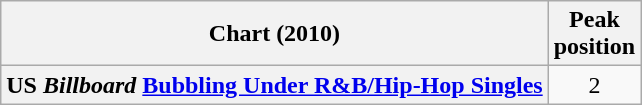<table class="wikitable plainrowheaders">
<tr>
<th scope="col">Chart (2010)</th>
<th scope="col">Peak<br>position</th>
</tr>
<tr>
<th scope="row">US <em>Billboard</em> <a href='#'>Bubbling Under R&B/Hip-Hop Singles</a></th>
<td style="text-align:center;">2</td>
</tr>
</table>
